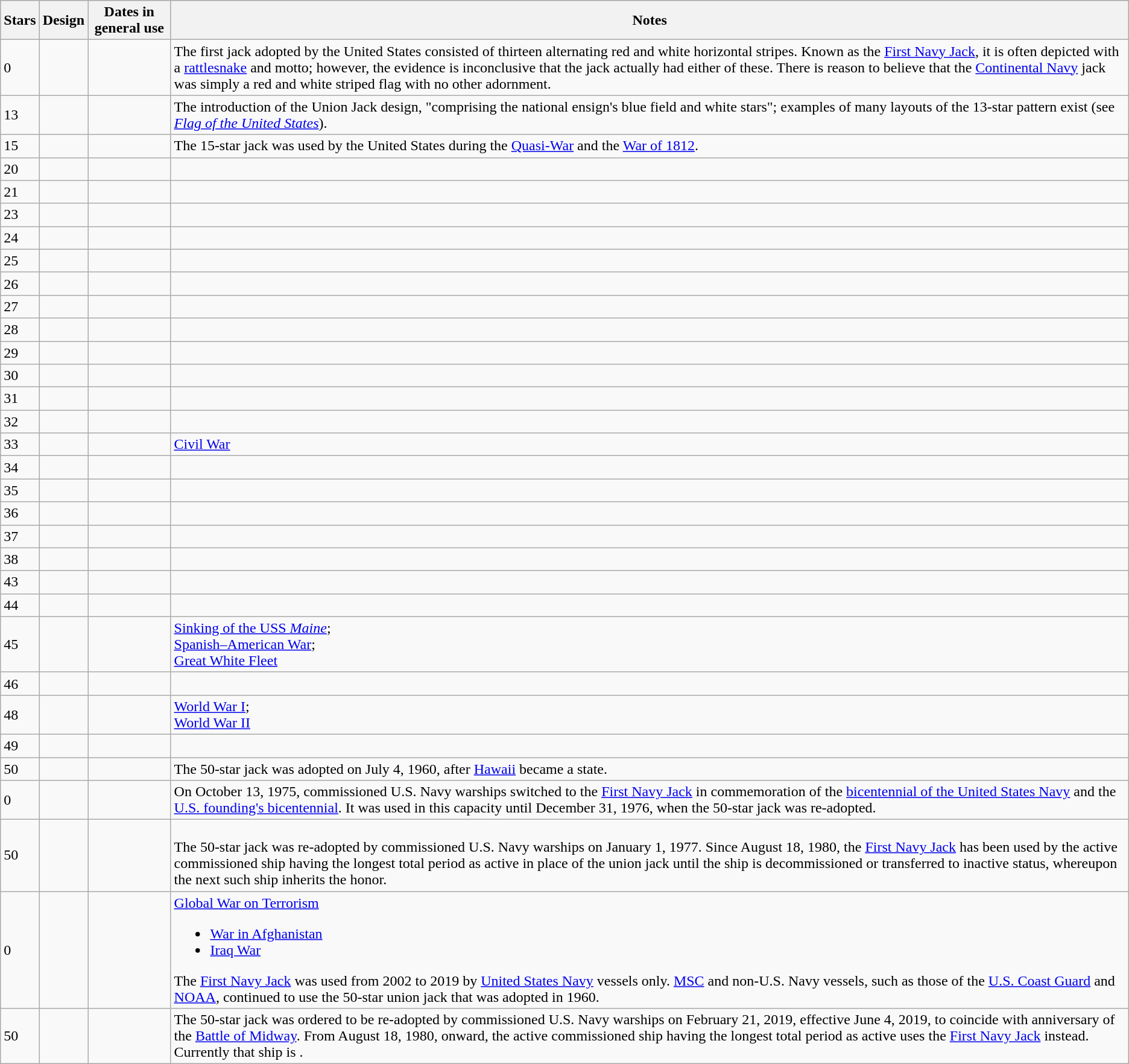<table class="wikitable">
<tr style="background:#ccc;">
<th>Stars</th>
<th>Design</th>
<th>Dates in general use</th>
<th>Notes</th>
</tr>
<tr>
<td>0</td>
<td></td>
<td></td>
<td>The first jack adopted by the United States consisted of thirteen alternating red and white horizontal stripes. Known as the <a href='#'>First Navy Jack</a>, it is often depicted with a <a href='#'>rattlesnake</a> and motto; however, the evidence is inconclusive that the jack actually had either of these. There is reason to believe that the <a href='#'>Continental Navy</a> jack was simply a red and white striped flag with no other adornment.</td>
</tr>
<tr>
<td>13</td>
<td></td>
<td></td>
<td>The introduction of the Union Jack design, "comprising the national ensign's blue field and white stars"; examples of many layouts of the 13-star pattern exist (see <em><a href='#'>Flag of the United States</a></em>).</td>
</tr>
<tr>
<td>15</td>
<td></td>
<td></td>
<td>The 15-star jack was used by the United States during the <a href='#'>Quasi-War</a> and the <a href='#'>War of 1812</a>.</td>
</tr>
<tr>
<td>20</td>
<td></td>
<td></td>
<td></td>
</tr>
<tr>
<td>21</td>
<td></td>
<td></td>
<td></td>
</tr>
<tr>
<td>23</td>
<td></td>
<td></td>
<td></td>
</tr>
<tr>
<td>24</td>
<td></td>
<td></td>
<td></td>
</tr>
<tr>
<td>25</td>
<td></td>
<td></td>
<td></td>
</tr>
<tr>
<td>26</td>
<td></td>
<td></td>
<td></td>
</tr>
<tr>
<td>27</td>
<td></td>
<td></td>
<td></td>
</tr>
<tr>
<td>28</td>
<td></td>
<td></td>
<td></td>
</tr>
<tr>
<td>29</td>
<td></td>
<td></td>
<td></td>
</tr>
<tr>
<td>30</td>
<td></td>
<td></td>
<td></td>
</tr>
<tr>
<td>31</td>
<td></td>
<td></td>
<td></td>
</tr>
<tr>
<td>32</td>
<td></td>
<td></td>
<td></td>
</tr>
<tr>
<td>33</td>
<td></td>
<td></td>
<td><a href='#'>Civil War</a></td>
</tr>
<tr>
<td>34</td>
<td></td>
<td></td>
<td></td>
</tr>
<tr>
<td>35</td>
<td></td>
<td></td>
<td></td>
</tr>
<tr>
<td>36</td>
<td></td>
<td></td>
<td></td>
</tr>
<tr>
<td>37</td>
<td></td>
<td></td>
<td></td>
</tr>
<tr>
<td>38</td>
<td></td>
<td></td>
<td></td>
</tr>
<tr>
<td>43</td>
<td></td>
<td></td>
<td></td>
</tr>
<tr>
<td>44</td>
<td></td>
<td></td>
<td></td>
</tr>
<tr>
<td>45</td>
<td></td>
<td></td>
<td><a href='#'>Sinking of the USS <em>Maine</em></a>;<br><a href='#'>Spanish–American War</a>;<br><a href='#'>Great White Fleet</a></td>
</tr>
<tr>
<td>46</td>
<td></td>
<td></td>
<td></td>
</tr>
<tr>
<td>48</td>
<td></td>
<td></td>
<td><a href='#'>World War I</a>;<br><a href='#'>World War II</a></td>
</tr>
<tr>
<td>49</td>
<td></td>
<td></td>
<td></td>
</tr>
<tr>
<td>50</td>
<td></td>
<td></td>
<td>The 50-star jack was adopted on July 4, 1960, after <a href='#'>Hawaii</a> became a state.</td>
</tr>
<tr>
<td>0</td>
<td></td>
<td></td>
<td>On October 13, 1975, commissioned U.S. Navy warships switched to the <a href='#'>First Navy Jack</a> in commemoration of the <a href='#'>bicentennial of the United States Navy</a> and the <a href='#'>U.S. founding's bicentennial</a>. It was used in this capacity until December 31, 1976, when the 50-star jack was re-adopted.</td>
</tr>
<tr>
<td>50</td>
<td></td>
<td></td>
<td><br>The 50-star jack was re-adopted by commissioned U.S. Navy warships on January 1, 1977. Since August 18, 1980, the <a href='#'>First Navy Jack</a> has been used by the active commissioned ship having the longest total period as active in place of the union jack until the ship is decommissioned or transferred to inactive status, whereupon the next such ship inherits the honor.</td>
</tr>
<tr>
<td>0</td>
<td></td>
<td></td>
<td><a href='#'>Global War on Terrorism</a><br><ul><li><a href='#'>War in Afghanistan</a></li><li><a href='#'>Iraq War</a></li></ul>The <a href='#'>First Navy Jack</a> was used from 2002 to 2019 by <a href='#'>United States Navy</a> vessels only. <a href='#'>MSC</a> and non-U.S. Navy vessels, such as those of the <a href='#'>U.S. Coast Guard</a> and <a href='#'>NOAA</a>, continued to use the 50-star union jack that was adopted in 1960.</td>
</tr>
<tr>
<td>50</td>
<td></td>
<td></td>
<td>The 50-star jack was ordered to be re-adopted by commissioned U.S. Navy warships on February 21, 2019, effective June 4, 2019, to coincide with anniversary of the <a href='#'>Battle of Midway</a>. From August 18, 1980, onward, the active commissioned ship having the longest total period as active uses the <a href='#'>First Navy Jack</a> instead. Currently that ship is .</td>
</tr>
</table>
